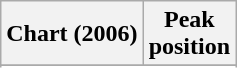<table class="wikitable">
<tr>
<th>Chart (2006)</th>
<th>Peak<br>position</th>
</tr>
<tr>
</tr>
<tr>
</tr>
<tr>
</tr>
</table>
